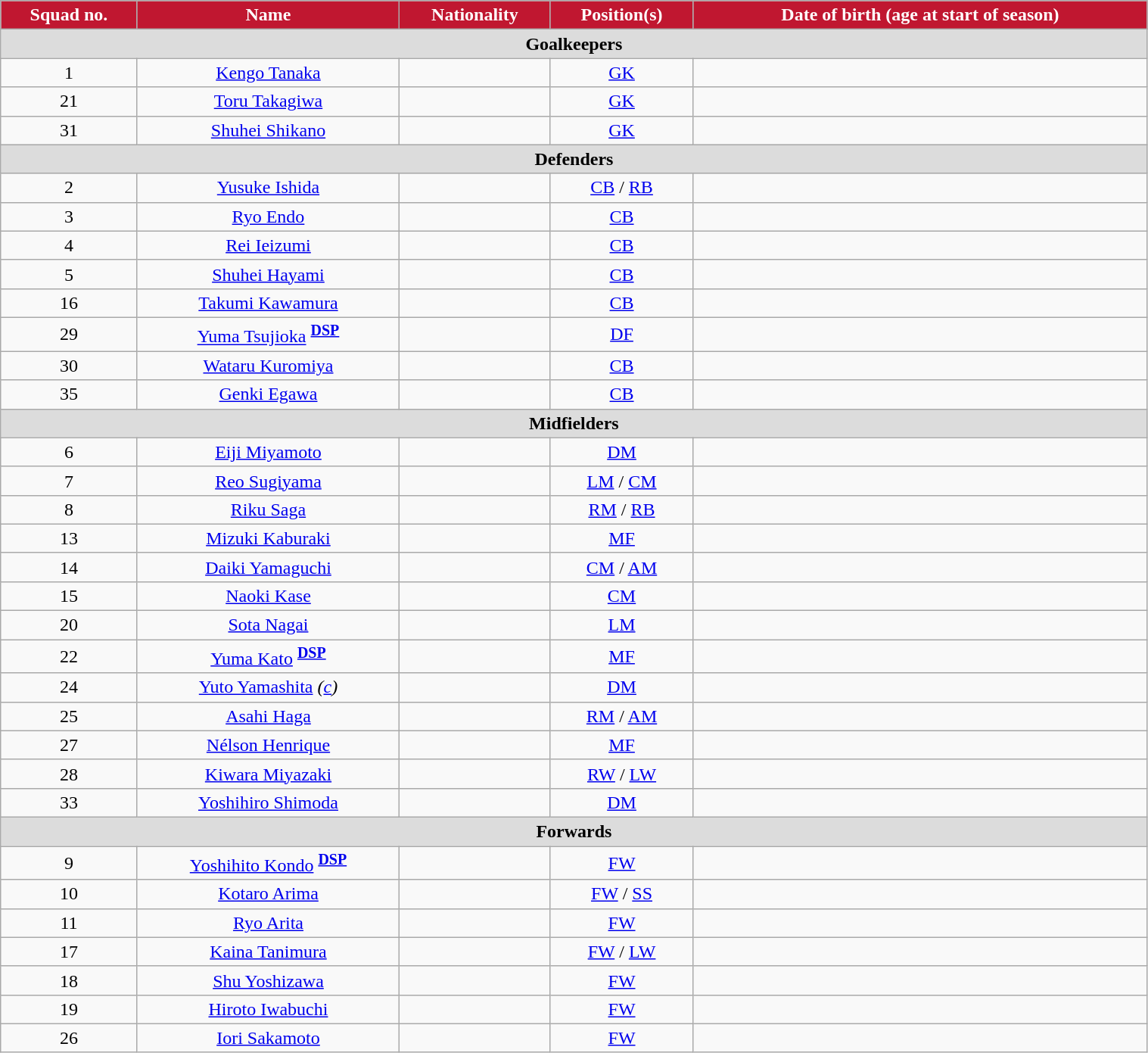<table class="wikitable" style="text-align:center;width:80%">
<tr>
<th style="background:#C01730; color:white; text-align:center;">Squad no.</th>
<th style="background:#C01730; color:white; text-align:center;">Name</th>
<th style="background:#C01730; color:white; text-align:center;">Nationality</th>
<th style="background:#C01730; color:white; text-align:center;">Position(s)</th>
<th style="background:#C01730; color:white; text-align:center;">Date of birth (age at start of season)</th>
</tr>
<tr>
<th colspan="5" style="background:#dcdcdc; text-align:center;">Goalkeepers</th>
</tr>
<tr>
<td>1</td>
<td><a href='#'>Kengo Tanaka</a></td>
<td></td>
<td><a href='#'>GK</a></td>
<td></td>
</tr>
<tr>
<td>21</td>
<td><a href='#'>Toru Takagiwa</a></td>
<td></td>
<td><a href='#'>GK</a></td>
<td></td>
</tr>
<tr>
<td>31</td>
<td><a href='#'>Shuhei Shikano</a></td>
<td></td>
<td><a href='#'>GK</a></td>
<td></td>
</tr>
<tr>
<th colspan="5" style="background:#dcdcdc; text-align:center;">Defenders</th>
</tr>
<tr>
<td>2</td>
<td><a href='#'>Yusuke Ishida</a></td>
<td></td>
<td><a href='#'>CB</a> / <a href='#'>RB</a></td>
<td></td>
</tr>
<tr>
<td>3</td>
<td><a href='#'>Ryo Endo</a></td>
<td></td>
<td><a href='#'>CB</a></td>
<td></td>
</tr>
<tr>
<td>4</td>
<td><a href='#'>Rei Ieizumi</a></td>
<td></td>
<td><a href='#'>CB</a></td>
<td></td>
</tr>
<tr>
<td>5</td>
<td><a href='#'>Shuhei Hayami</a></td>
<td></td>
<td><a href='#'>CB</a></td>
<td></td>
</tr>
<tr>
<td>16</td>
<td><a href='#'>Takumi Kawamura</a></td>
<td></td>
<td><a href='#'>CB</a></td>
<td></td>
</tr>
<tr>
<td>29</td>
<td><a href='#'>Yuma Tsujioka</a> <sup><strong><a href='#'>DSP</a></strong></sup></td>
<td></td>
<td><a href='#'>DF</a></td>
<td></td>
</tr>
<tr>
<td>30</td>
<td><a href='#'>Wataru Kuromiya</a></td>
<td></td>
<td><a href='#'>CB</a></td>
<td></td>
</tr>
<tr>
<td>35</td>
<td><a href='#'>Genki Egawa</a></td>
<td></td>
<td><a href='#'>CB</a></td>
<td></td>
</tr>
<tr>
<th colspan="5" style="background:#dcdcdc; text-align:center;">Midfielders</th>
</tr>
<tr>
<td>6</td>
<td><a href='#'>Eiji Miyamoto</a></td>
<td></td>
<td><a href='#'>DM</a></td>
<td></td>
</tr>
<tr>
<td>7</td>
<td><a href='#'>Reo Sugiyama</a></td>
<td></td>
<td><a href='#'>LM</a> / <a href='#'>CM</a></td>
<td></td>
</tr>
<tr>
<td>8</td>
<td><a href='#'>Riku Saga</a></td>
<td></td>
<td><a href='#'>RM</a> / <a href='#'>RB</a></td>
<td></td>
</tr>
<tr>
<td>13</td>
<td><a href='#'>Mizuki Kaburaki</a></td>
<td></td>
<td><a href='#'>MF</a></td>
<td></td>
</tr>
<tr>
<td>14</td>
<td><a href='#'>Daiki Yamaguchi</a></td>
<td></td>
<td><a href='#'>CM</a> / <a href='#'>AM</a></td>
<td></td>
</tr>
<tr>
<td>15</td>
<td><a href='#'>Naoki Kase</a></td>
<td></td>
<td><a href='#'>CM</a></td>
<td></td>
</tr>
<tr>
<td>20</td>
<td><a href='#'>Sota Nagai</a></td>
<td></td>
<td><a href='#'>LM</a></td>
<td></td>
</tr>
<tr>
<td>22</td>
<td><a href='#'>Yuma Kato</a> <sup><strong><a href='#'>DSP</a></strong></sup></td>
<td></td>
<td><a href='#'>MF</a></td>
<td></td>
</tr>
<tr>
<td>24</td>
<td><a href='#'>Yuto Yamashita</a> <em>(<a href='#'>c</a>)</em></td>
<td></td>
<td><a href='#'>DM</a></td>
<td></td>
</tr>
<tr>
<td>25</td>
<td><a href='#'>Asahi Haga</a></td>
<td></td>
<td><a href='#'>RM</a> / <a href='#'>AM</a></td>
<td></td>
</tr>
<tr>
<td>27</td>
<td><a href='#'>Nélson Henrique</a></td>
<td></td>
<td><a href='#'>MF</a></td>
<td></td>
</tr>
<tr>
<td>28</td>
<td><a href='#'>Kiwara Miyazaki</a></td>
<td></td>
<td><a href='#'>RW</a> / <a href='#'>LW</a></td>
<td></td>
</tr>
<tr>
<td>33</td>
<td><a href='#'>Yoshihiro Shimoda</a></td>
<td></td>
<td><a href='#'>DM</a></td>
<td></td>
</tr>
<tr>
<th colspan="12" style="background:#dcdcdc; text-align:center;">Forwards</th>
</tr>
<tr>
<td>9</td>
<td><a href='#'>Yoshihito Kondo</a> <sup><strong><a href='#'>DSP</a></strong></sup></td>
<td></td>
<td><a href='#'>FW</a></td>
<td></td>
</tr>
<tr>
<td>10</td>
<td><a href='#'>Kotaro Arima</a></td>
<td></td>
<td><a href='#'>FW</a> / <a href='#'>SS</a></td>
<td></td>
</tr>
<tr>
<td>11</td>
<td><a href='#'>Ryo Arita</a></td>
<td></td>
<td><a href='#'>FW</a></td>
<td></td>
</tr>
<tr>
<td>17</td>
<td><a href='#'>Kaina Tanimura</a></td>
<td></td>
<td><a href='#'>FW</a> / <a href='#'>LW</a></td>
<td></td>
</tr>
<tr>
<td>18</td>
<td><a href='#'>Shu Yoshizawa</a></td>
<td></td>
<td><a href='#'>FW</a></td>
<td></td>
</tr>
<tr>
<td>19</td>
<td><a href='#'>Hiroto Iwabuchi</a></td>
<td></td>
<td><a href='#'>FW</a></td>
<td></td>
</tr>
<tr>
<td>26</td>
<td><a href='#'>Iori Sakamoto</a></td>
<td></td>
<td><a href='#'>FW</a></td>
<td></td>
</tr>
</table>
